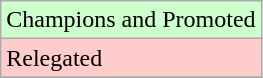<table class="wikitable">
<tr width=10px bgcolor="#ccffcc">
<td>Champions and Promoted</td>
</tr>
<tr width=10px bgcolor="#ffcccc">
<td>Relegated</td>
</tr>
<tr>
</tr>
</table>
